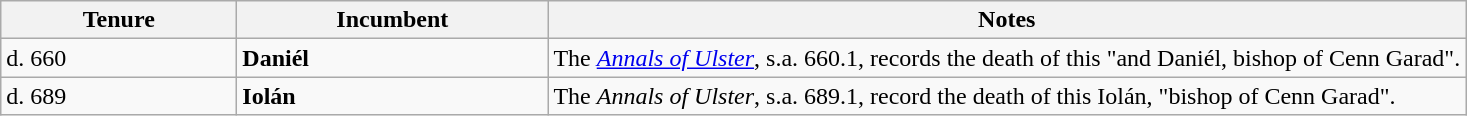<table class="wikitable">
<tr>
<th width=150>Tenure</th>
<th width=200>Incumbent</th>
<th>Notes</th>
</tr>
<tr valign=top>
<td>d. 660</td>
<td><strong>Daniél</strong></td>
<td>The <em><a href='#'>Annals of Ulster</a></em>, s.a. 660.1, records the death of this "and Daniél, bishop of Cenn Garad".</td>
</tr>
<tr valign=top>
<td>d. 689</td>
<td><strong>Iolán</strong></td>
<td>The <em>Annals of Ulster</em>, s.a. 689.1, record the death of this Iolán, "bishop of Cenn Garad".</td>
</tr>
</table>
